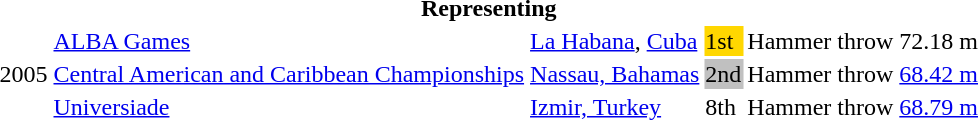<table>
<tr>
<th colspan="6">Representing </th>
</tr>
<tr>
<td rowspan=3>2005</td>
<td><a href='#'>ALBA Games</a></td>
<td><a href='#'>La Habana</a>, <a href='#'>Cuba</a></td>
<td bgcolor=gold>1st</td>
<td>Hammer throw</td>
<td>72.18 m</td>
</tr>
<tr>
<td><a href='#'>Central American and Caribbean Championships</a></td>
<td><a href='#'>Nassau, Bahamas</a></td>
<td bgcolor="silver">2nd</td>
<td>Hammer throw</td>
<td><a href='#'>68.42 m</a></td>
</tr>
<tr>
<td><a href='#'>Universiade</a></td>
<td><a href='#'>Izmir, Turkey</a></td>
<td>8th</td>
<td>Hammer throw</td>
<td><a href='#'>68.79 m</a></td>
</tr>
</table>
